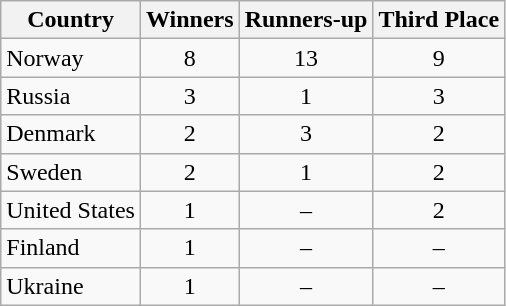<table class="wikitable sortable">
<tr>
<th>Country</th>
<th>Winners</th>
<th>Runners-up</th>
<th>Third Place</th>
</tr>
<tr>
<td> Norway</td>
<td style="text-align: center;">8</td>
<td style="text-align: center;">13</td>
<td style="text-align: center;">9</td>
</tr>
<tr>
<td> Russia</td>
<td style="text-align: center;">3</td>
<td style="text-align: center;">1</td>
<td style="text-align: center;">3</td>
</tr>
<tr>
<td> Denmark</td>
<td style="text-align: center;">2</td>
<td style="text-align: center;">3</td>
<td style="text-align: center;">2</td>
</tr>
<tr>
<td> Sweden</td>
<td style="text-align: center;">2</td>
<td style="text-align: center;">1</td>
<td style="text-align: center;">2</td>
</tr>
<tr>
<td> United States</td>
<td style="text-align: center;">1</td>
<td style="text-align: center;">–</td>
<td style="text-align: center;">2</td>
</tr>
<tr>
<td> Finland</td>
<td style="text-align: center;">1</td>
<td style="text-align: center;">–</td>
<td style="text-align: center;">–</td>
</tr>
<tr>
<td> Ukraine</td>
<td style="text-align: center;">1</td>
<td style="text-align: center;">–</td>
<td style="text-align: center;">–</td>
</tr>
</table>
